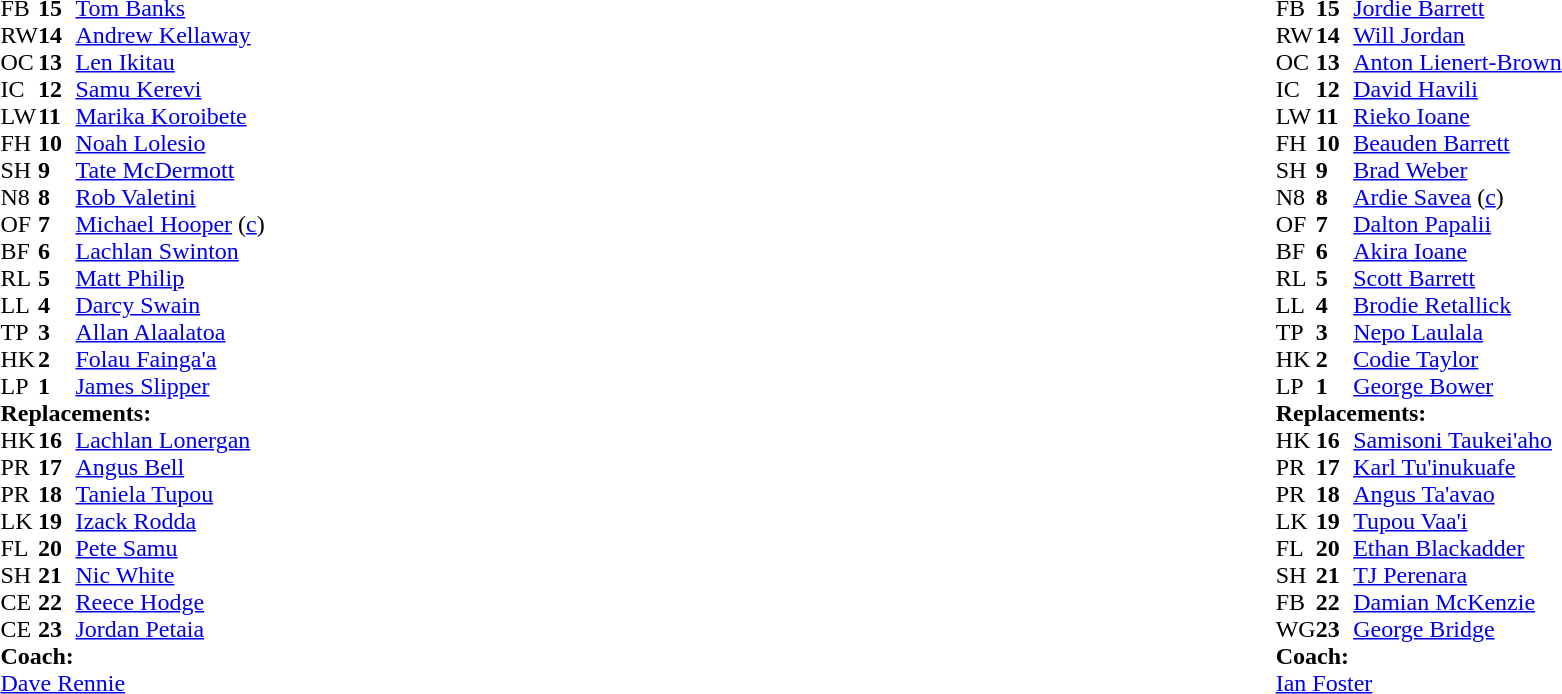<table style="width:100%">
<tr>
<td style="vertical-align:top;width:50%"><br><table cellspacing="0" cellpadding="0">
<tr>
<th width="25"></th>
<th width="25"></th>
</tr>
<tr>
<td>FB</td>
<td><strong>15</strong></td>
<td><a href='#'>Tom Banks</a></td>
</tr>
<tr>
<td>RW</td>
<td><strong>14</strong></td>
<td><a href='#'>Andrew Kellaway</a></td>
</tr>
<tr>
<td>OC</td>
<td><strong>13</strong></td>
<td><a href='#'>Len Ikitau</a></td>
<td></td>
<td></td>
</tr>
<tr>
<td>IC</td>
<td><strong>12</strong></td>
<td><a href='#'>Samu Kerevi</a></td>
</tr>
<tr>
<td>LW</td>
<td><strong>11</strong></td>
<td><a href='#'>Marika Koroibete</a></td>
</tr>
<tr>
<td>FH</td>
<td><strong>10</strong></td>
<td><a href='#'>Noah Lolesio</a></td>
<td></td>
<td></td>
</tr>
<tr>
<td>SH</td>
<td><strong>9</strong></td>
<td><a href='#'>Tate McDermott</a></td>
<td></td>
<td></td>
</tr>
<tr>
<td>N8</td>
<td><strong>8</strong></td>
<td><a href='#'>Rob Valetini</a></td>
</tr>
<tr>
<td>OF</td>
<td><strong>7</strong></td>
<td><a href='#'>Michael Hooper</a> (<a href='#'>c</a>)</td>
<td></td>
<td></td>
<td></td>
<td colspan=2></td>
</tr>
<tr>
<td>BF</td>
<td><strong>6</strong></td>
<td><a href='#'>Lachlan Swinton</a></td>
<td></td>
<td></td>
<td></td>
<td></td>
<td></td>
</tr>
<tr>
<td>RL</td>
<td><strong>5</strong></td>
<td><a href='#'>Matt Philip</a></td>
<td></td>
<td></td>
</tr>
<tr>
<td>LL</td>
<td><strong>4</strong></td>
<td><a href='#'>Darcy Swain</a></td>
</tr>
<tr>
<td>TP</td>
<td><strong>3</strong></td>
<td><a href='#'>Allan Alaalatoa</a></td>
<td></td>
<td></td>
</tr>
<tr>
<td>HK</td>
<td><strong>2</strong></td>
<td><a href='#'>Folau Fainga'a</a></td>
<td></td>
<td></td>
</tr>
<tr>
<td>LP</td>
<td><strong>1</strong></td>
<td><a href='#'>James Slipper</a></td>
<td></td>
<td></td>
</tr>
<tr>
<td colspan="3"><strong>Replacements:</strong></td>
</tr>
<tr>
<td>HK</td>
<td><strong>16</strong></td>
<td><a href='#'>Lachlan Lonergan</a></td>
<td></td>
<td></td>
</tr>
<tr>
<td>PR</td>
<td><strong>17</strong></td>
<td><a href='#'>Angus Bell</a></td>
<td></td>
<td></td>
</tr>
<tr>
<td>PR</td>
<td><strong>18</strong></td>
<td><a href='#'>Taniela Tupou</a></td>
<td></td>
<td></td>
</tr>
<tr>
<td>LK</td>
<td><strong>19</strong></td>
<td><a href='#'>Izack Rodda</a></td>
<td></td>
<td></td>
</tr>
<tr>
<td>FL</td>
<td><strong>20</strong></td>
<td><a href='#'>Pete Samu</a></td>
<td></td>
<td></td>
<td></td>
<td></td>
</tr>
<tr>
<td>SH</td>
<td><strong>21</strong></td>
<td><a href='#'>Nic White</a></td>
<td></td>
<td></td>
</tr>
<tr>
<td>CE</td>
<td><strong>22</strong></td>
<td><a href='#'>Reece Hodge</a></td>
<td></td>
<td></td>
</tr>
<tr>
<td>CE</td>
<td><strong>23</strong></td>
<td><a href='#'>Jordan Petaia</a></td>
<td></td>
<td></td>
</tr>
<tr>
<td colspan="3"><strong>Coach:</strong></td>
</tr>
<tr>
<td colspan="4"> <a href='#'>Dave Rennie</a></td>
</tr>
</table>
</td>
<td style="vertical-align:top"></td>
<td style="vertical-align:top;width:50%"><br><table cellspacing="0" cellpadding="0" style="margin:auto">
<tr>
<th width="25"></th>
<th width="25"></th>
</tr>
<tr>
<td>FB</td>
<td><strong>15</strong></td>
<td><a href='#'>Jordie Barrett</a></td>
<td></td>
<td></td>
</tr>
<tr>
<td>RW</td>
<td><strong>14</strong></td>
<td><a href='#'>Will Jordan</a></td>
<td></td>
<td></td>
</tr>
<tr>
<td>OC</td>
<td><strong>13</strong></td>
<td><a href='#'>Anton Lienert-Brown</a></td>
</tr>
<tr>
<td>IC</td>
<td><strong>12</strong></td>
<td><a href='#'>David Havili</a></td>
</tr>
<tr>
<td>LW</td>
<td><strong>11</strong></td>
<td><a href='#'>Rieko Ioane</a></td>
</tr>
<tr>
<td>FH</td>
<td><strong>10</strong></td>
<td><a href='#'>Beauden Barrett</a></td>
</tr>
<tr>
<td>SH</td>
<td><strong>9</strong></td>
<td><a href='#'>Brad Weber</a></td>
<td></td>
<td></td>
</tr>
<tr>
<td>N8</td>
<td><strong>8</strong></td>
<td><a href='#'>Ardie Savea</a> (<a href='#'>c</a>)</td>
<td></td>
<td></td>
</tr>
<tr>
<td>OF</td>
<td><strong>7</strong></td>
<td><a href='#'>Dalton Papalii</a></td>
<td></td>
<td></td>
</tr>
<tr>
<td>BF</td>
<td><strong>6</strong></td>
<td><a href='#'>Akira Ioane</a></td>
</tr>
<tr>
<td>RL</td>
<td><strong>5</strong></td>
<td><a href='#'>Scott Barrett</a></td>
</tr>
<tr>
<td>LL</td>
<td><strong>4</strong></td>
<td><a href='#'>Brodie Retallick</a></td>
</tr>
<tr>
<td>TP</td>
<td><strong>3</strong></td>
<td><a href='#'>Nepo Laulala</a></td>
<td></td>
<td></td>
</tr>
<tr>
<td>HK</td>
<td><strong>2</strong></td>
<td><a href='#'>Codie Taylor</a></td>
<td></td>
<td></td>
</tr>
<tr>
<td>LP</td>
<td><strong>1</strong></td>
<td><a href='#'>George Bower</a></td>
<td></td>
<td></td>
</tr>
<tr>
<td colspan="3"><strong>Replacements:</strong></td>
</tr>
<tr>
<td>HK</td>
<td><strong>16</strong></td>
<td><a href='#'>Samisoni Taukei'aho</a></td>
<td></td>
<td></td>
</tr>
<tr>
<td>PR</td>
<td><strong>17</strong></td>
<td><a href='#'>Karl Tu'inukuafe</a></td>
<td></td>
<td></td>
</tr>
<tr>
<td>PR</td>
<td><strong>18</strong></td>
<td><a href='#'>Angus Ta'avao</a></td>
<td></td>
<td></td>
</tr>
<tr>
<td>LK</td>
<td><strong>19</strong></td>
<td><a href='#'>Tupou Vaa'i</a></td>
<td></td>
<td></td>
</tr>
<tr>
<td>FL</td>
<td><strong>20</strong></td>
<td><a href='#'>Ethan Blackadder</a></td>
<td></td>
<td></td>
</tr>
<tr>
<td>SH</td>
<td><strong>21</strong></td>
<td><a href='#'>TJ Perenara</a></td>
<td></td>
<td></td>
</tr>
<tr>
<td>FB</td>
<td><strong>22</strong></td>
<td><a href='#'>Damian McKenzie</a></td>
<td></td>
<td></td>
</tr>
<tr>
<td>WG</td>
<td><strong>23</strong></td>
<td><a href='#'>George Bridge</a></td>
<td></td>
<td></td>
</tr>
<tr>
<td colspan="3"><strong>Coach:</strong></td>
</tr>
<tr>
<td colspan="4"> <a href='#'>Ian Foster</a></td>
</tr>
</table>
</td>
</tr>
</table>
